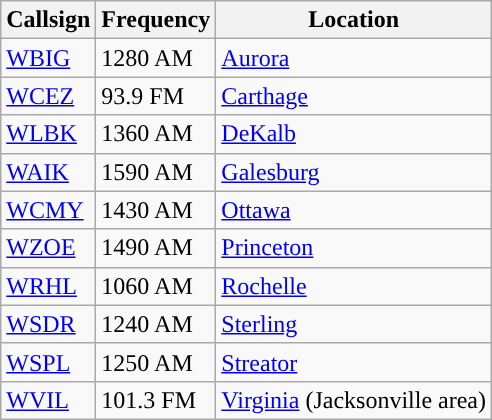<table class="wikitable">
<tr>
<th>Callsign</th>
<th>Frequency</th>
<th>Location</th>
</tr>
<tr>
<td><a href='#'>WBIG</a></td>
<td>1280 AM</td>
<td><a href='#'>Aurora</a></td>
</tr>
<tr>
<td><a href='#'>WCEZ</a></td>
<td>93.9 FM</td>
<td><a href='#'>Carthage</a></td>
</tr>
<tr>
<td><a href='#'>WLBK</a></td>
<td>1360 AM</td>
<td><a href='#'>DeKalb</a></td>
</tr>
<tr>
<td><a href='#'>WAIK</a></td>
<td>1590 AM</td>
<td><a href='#'>Galesburg</a></td>
</tr>
<tr>
<td><a href='#'>WCMY</a></td>
<td>1430 AM</td>
<td><a href='#'>Ottawa</a></td>
</tr>
<tr>
<td><a href='#'>WZOE</a></td>
<td>1490 AM</td>
<td><a href='#'>Princeton</a></td>
</tr>
<tr>
<td><a href='#'>WRHL</a></td>
<td>1060 AM</td>
<td><a href='#'>Rochelle</a></td>
</tr>
<tr>
<td><a href='#'>WSDR</a></td>
<td>1240 AM</td>
<td><a href='#'>Sterling</a></td>
</tr>
<tr>
<td><a href='#'>WSPL</a></td>
<td>1250 AM</td>
<td><a href='#'>Streator</a></td>
</tr>
<tr>
<td><a href='#'>WVIL</a></td>
<td>101.3 FM</td>
<td><a href='#'>Virginia</a> (Jacksonville area)</td>
</tr>
</table>
